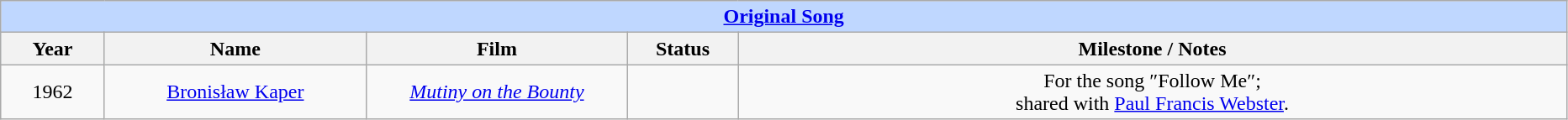<table class="wikitable" style="text-align: center">
<tr ---- bgcolor="#bfd7ff">
<td colspan=5 align=center><strong><a href='#'>Original Song</a></strong></td>
</tr>
<tr ---- bgcolor="#ebf5ff">
<th width="75">Year</th>
<th width="200">Name</th>
<th width="200">Film</th>
<th width="80">Status</th>
<th width="650">Milestone / Notes</th>
</tr>
<tr>
<td>1962</td>
<td><a href='#'>Bronisław Kaper</a></td>
<td><em><a href='#'>Mutiny on the Bounty</a></em></td>
<td></td>
<td>For the song ″Follow Me″;<br>shared with <a href='#'>Paul Francis Webster</a>.</td>
</tr>
</table>
